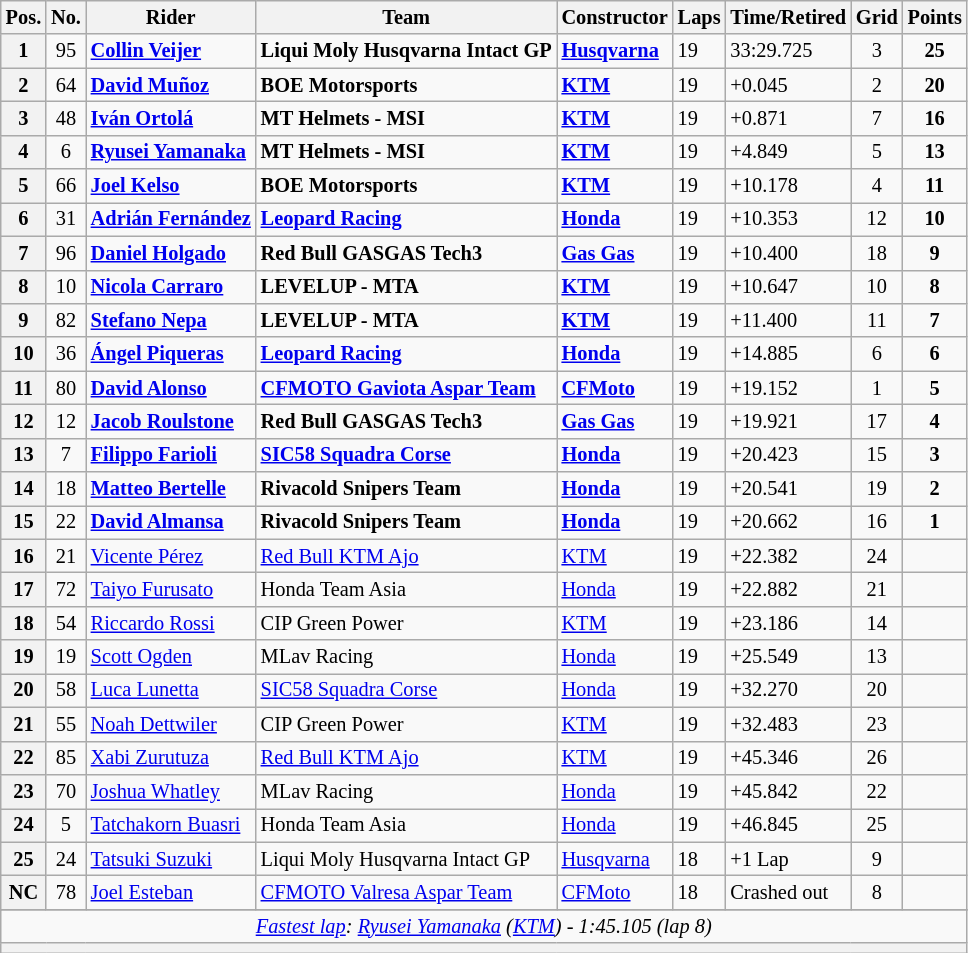<table class="wikitable sortable" style="font-size: 85%;">
<tr>
<th>Pos.</th>
<th>No.</th>
<th>Rider</th>
<th>Team</th>
<th>Constructor</th>
<th>Laps</th>
<th>Time/Retired</th>
<th>Grid</th>
<th>Points</th>
</tr>
<tr>
<th scope="row">1</th>
<td align="center">95</td>
<td> <strong><a href='#'>Collin Veijer</a></strong></td>
<td><strong>Liqui Moly Husqvarna Intact GP</strong></td>
<td><strong><a href='#'>Husqvarna</a></strong></td>
<td>19</td>
<td>33:29.725</td>
<td align="center">3</td>
<td align="center"><strong>25</strong></td>
</tr>
<tr>
<th scope="row">2</th>
<td align="center">64</td>
<td> <strong><a href='#'>David Muñoz</a></strong></td>
<td><strong>BOE Motorsports</strong></td>
<td><strong><a href='#'>KTM</a></strong></td>
<td>19</td>
<td>+0.045</td>
<td align="center">2</td>
<td align="center"><strong>20</strong></td>
</tr>
<tr>
<th scope="row">3</th>
<td align="center">48</td>
<td> <strong><a href='#'>Iván Ortolá</a></strong></td>
<td><strong>MT Helmets - MSI</strong></td>
<td><strong><a href='#'>KTM</a></strong></td>
<td>19</td>
<td>+0.871</td>
<td align="center">7</td>
<td align="center"><strong>16</strong></td>
</tr>
<tr>
<th scope="row">4</th>
<td align="center">6</td>
<td> <strong><a href='#'>Ryusei Yamanaka</a></strong></td>
<td><strong>MT Helmets - MSI</strong></td>
<td><strong><a href='#'>KTM</a></strong></td>
<td>19</td>
<td>+4.849</td>
<td align="center">5</td>
<td align="center"><strong>13</strong></td>
</tr>
<tr>
<th scope="row">5</th>
<td align="center">66</td>
<td> <strong><a href='#'>Joel Kelso</a></strong></td>
<td><strong>BOE Motorsports</strong></td>
<td><strong><a href='#'>KTM</a></strong></td>
<td>19</td>
<td>+10.178</td>
<td align="center">4</td>
<td align="center"><strong>11</strong></td>
</tr>
<tr>
<th scope="row">6</th>
<td align="center">31</td>
<td> <strong><a href='#'>Adrián Fernández</a></strong></td>
<td><strong><a href='#'>Leopard Racing</a></strong></td>
<td><strong><a href='#'>Honda</a></strong></td>
<td>19</td>
<td>+10.353</td>
<td align="center">12</td>
<td align="center"><strong>10</strong></td>
</tr>
<tr>
<th scope="row">7</th>
<td align="center">96</td>
<td> <strong><a href='#'>Daniel Holgado</a></strong></td>
<td><strong>Red Bull GASGAS Tech3</strong></td>
<td><strong><a href='#'>Gas Gas</a></strong></td>
<td>19</td>
<td>+10.400</td>
<td align="center">18</td>
<td align="center"><strong>9</strong></td>
</tr>
<tr>
<th scope="row">8</th>
<td align="center">10</td>
<td> <strong><a href='#'>Nicola Carraro</a></strong></td>
<td><strong>LEVELUP - MTA</strong></td>
<td><strong><a href='#'>KTM</a></strong></td>
<td>19</td>
<td>+10.647</td>
<td align="center">10</td>
<td align="center"><strong>8</strong></td>
</tr>
<tr>
<th scope="row">9</th>
<td align="center">82</td>
<td> <strong><a href='#'>Stefano Nepa</a></strong></td>
<td><strong>LEVELUP - MTA</strong></td>
<td><strong><a href='#'>KTM</a></strong></td>
<td>19</td>
<td>+11.400</td>
<td align="center">11</td>
<td align="center"><strong>7</strong></td>
</tr>
<tr>
<th scope="row">10</th>
<td align="center">36</td>
<td> <strong><a href='#'>Ángel Piqueras</a></strong></td>
<td><strong><a href='#'>Leopard Racing</a></strong></td>
<td><strong><a href='#'>Honda</a></strong></td>
<td>19</td>
<td>+14.885</td>
<td align="center">6</td>
<td align="center"><strong>6</strong></td>
</tr>
<tr>
<th scope="row">11</th>
<td align="center">80</td>
<td> <strong><a href='#'>David Alonso</a></strong></td>
<td><strong><a href='#'>CFMOTO Gaviota Aspar Team</a></strong></td>
<td><strong><a href='#'>CFMoto</a></strong></td>
<td>19</td>
<td>+19.152</td>
<td align="center">1</td>
<td align="center"><strong>5</strong></td>
</tr>
<tr>
<th scope="row">12</th>
<td align="center">12</td>
<td> <strong><a href='#'>Jacob Roulstone</a></strong></td>
<td><strong>Red Bull GASGAS Tech3</strong></td>
<td><strong><a href='#'>Gas Gas</a></strong></td>
<td>19</td>
<td>+19.921</td>
<td align="center">17</td>
<td align="center"><strong>4</strong></td>
</tr>
<tr>
<th scope="row">13</th>
<td align="center">7</td>
<td> <strong><a href='#'>Filippo Farioli</a></strong></td>
<td><strong><a href='#'>SIC58 Squadra Corse</a></strong></td>
<td><strong><a href='#'>Honda</a></strong></td>
<td>19</td>
<td>+20.423</td>
<td align="center">15</td>
<td align="center"><strong>3</strong></td>
</tr>
<tr>
<th scope="row">14</th>
<td align="center">18</td>
<td> <strong><a href='#'>Matteo Bertelle</a></strong></td>
<td><strong>Rivacold Snipers Team</strong></td>
<td><strong><a href='#'>Honda</a></strong></td>
<td>19</td>
<td>+20.541</td>
<td align="center">19</td>
<td align="center"><strong>2</strong></td>
</tr>
<tr>
<th scope="row">15</th>
<td align="center">22</td>
<td> <strong><a href='#'>David Almansa</a></strong></td>
<td><strong>Rivacold Snipers Team</strong></td>
<td><strong><a href='#'>Honda</a></strong></td>
<td>19</td>
<td>+20.662</td>
<td align="center">16</td>
<td align="center"><strong>1</strong></td>
</tr>
<tr>
<th scope="row">16</th>
<td align="center">21</td>
<td> <a href='#'>Vicente Pérez</a></td>
<td><a href='#'>Red Bull KTM Ajo</a></td>
<td><a href='#'>KTM</a></td>
<td>19</td>
<td>+22.382</td>
<td align="center">24</td>
<td align="center"></td>
</tr>
<tr>
<th scope="row">17</th>
<td align="center">72</td>
<td> <a href='#'>Taiyo Furusato</a></td>
<td>Honda Team Asia</td>
<td><a href='#'>Honda</a></td>
<td>19</td>
<td>+22.882</td>
<td align="center">21</td>
<td align="center"></td>
</tr>
<tr>
<th scope="row">18</th>
<td align="center">54</td>
<td> <a href='#'>Riccardo Rossi</a></td>
<td>CIP Green Power</td>
<td><a href='#'>KTM</a></td>
<td>19</td>
<td>+23.186</td>
<td align="center">14</td>
<td align="center"></td>
</tr>
<tr>
<th scope="row">19</th>
<td align="center">19</td>
<td> <a href='#'>Scott Ogden</a></td>
<td>MLav Racing</td>
<td><a href='#'>Honda</a></td>
<td>19</td>
<td>+25.549</td>
<td align="center">13</td>
<td align="center"></td>
</tr>
<tr>
<th scope="row">20</th>
<td align="center">58</td>
<td> <a href='#'>Luca Lunetta</a></td>
<td><a href='#'>SIC58 Squadra Corse</a></td>
<td><a href='#'>Honda</a></td>
<td>19</td>
<td>+32.270</td>
<td align="center">20</td>
<td align="center"></td>
</tr>
<tr>
<th scope="row">21</th>
<td align="center">55</td>
<td> <a href='#'>Noah Dettwiler</a></td>
<td>CIP Green Power</td>
<td><a href='#'>KTM</a></td>
<td>19</td>
<td>+32.483</td>
<td align="center">23</td>
<td align="center"></td>
</tr>
<tr>
<th scope="row">22</th>
<td align="center">85</td>
<td> <a href='#'>Xabi Zurutuza</a></td>
<td><a href='#'>Red Bull KTM Ajo</a></td>
<td><a href='#'>KTM</a></td>
<td>19</td>
<td>+45.346</td>
<td align="center">26</td>
<td align="center"></td>
</tr>
<tr>
<th scope="row">23</th>
<td align="center">70</td>
<td> <a href='#'>Joshua Whatley</a></td>
<td>MLav Racing</td>
<td><a href='#'>Honda</a></td>
<td>19</td>
<td>+45.842</td>
<td align="center">22</td>
<td align="center"></td>
</tr>
<tr>
<th scope="row">24</th>
<td align="center">5</td>
<td> <a href='#'>Tatchakorn Buasri</a></td>
<td>Honda Team Asia</td>
<td><a href='#'>Honda</a></td>
<td>19</td>
<td>+46.845</td>
<td align="center">25</td>
<td align="center"></td>
</tr>
<tr>
<th scope="row">25</th>
<td align="center">24</td>
<td> <a href='#'>Tatsuki Suzuki</a></td>
<td>Liqui Moly Husqvarna Intact GP</td>
<td><a href='#'>Husqvarna</a></td>
<td>18</td>
<td>+1 Lap</td>
<td align="center">9</td>
<td align="center"></td>
</tr>
<tr>
<th scope="row">NC</th>
<td align="center">78</td>
<td> <a href='#'>Joel Esteban</a></td>
<td><a href='#'>CFMOTO Valresa Aspar Team</a></td>
<td><a href='#'>CFMoto</a></td>
<td>18</td>
<td>Crashed out</td>
<td align="center">8</td>
<td align="center"></td>
</tr>
<tr>
</tr>
<tr class="sortbottom">
<td colspan="9" style="text-align:center"><em><a href='#'>Fastest lap</a>:  <a href='#'>Ryusei Yamanaka</a> (<a href='#'>KTM</a>) - 1:45.105 (lap 8)</em></td>
</tr>
<tr class="sortbottom">
<th colspan="9"></th>
</tr>
</table>
